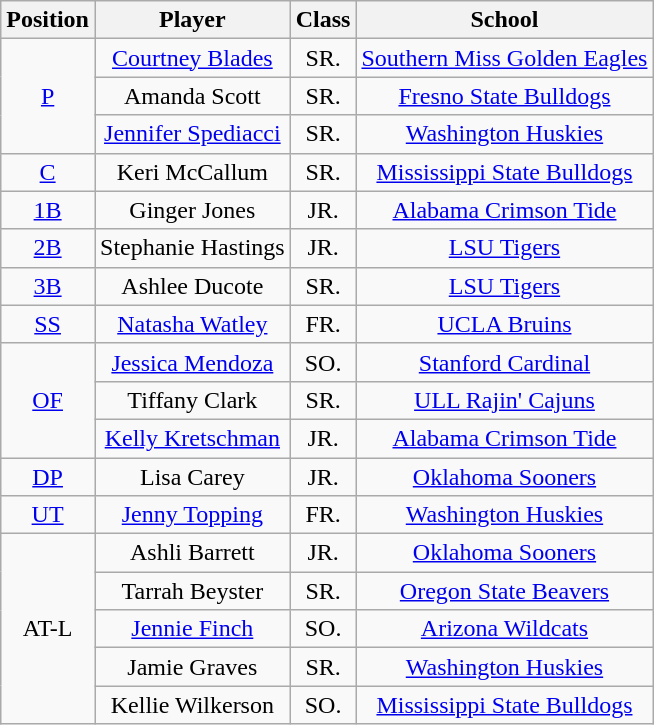<table class="wikitable">
<tr>
<th>Position</th>
<th>Player</th>
<th>Class</th>
<th>School</th>
</tr>
<tr align=center>
<td rowspan=3><a href='#'>P</a></td>
<td><a href='#'>Courtney Blades</a></td>
<td>SR.</td>
<td><a href='#'>Southern Miss Golden Eagles</a></td>
</tr>
<tr align=center>
<td>Amanda Scott</td>
<td>SR.</td>
<td><a href='#'>Fresno State Bulldogs</a></td>
</tr>
<tr align=center>
<td><a href='#'>Jennifer Spediacci</a></td>
<td>SR.</td>
<td><a href='#'>Washington Huskies</a></td>
</tr>
<tr align=center>
<td rowspan=1><a href='#'>C</a></td>
<td>Keri McCallum</td>
<td>SR.</td>
<td><a href='#'>Mississippi State Bulldogs</a></td>
</tr>
<tr align=center>
<td rowspan=1><a href='#'>1B</a></td>
<td>Ginger Jones</td>
<td>JR.</td>
<td><a href='#'>Alabama Crimson Tide</a></td>
</tr>
<tr align=center>
<td rowspan=1><a href='#'>2B</a></td>
<td>Stephanie Hastings</td>
<td>JR.</td>
<td><a href='#'>LSU Tigers</a></td>
</tr>
<tr align=center>
<td rowspan=1><a href='#'>3B</a></td>
<td>Ashlee Ducote</td>
<td>SR.</td>
<td><a href='#'>LSU Tigers</a></td>
</tr>
<tr align=center>
<td rowspan=1><a href='#'>SS</a></td>
<td><a href='#'>Natasha Watley</a></td>
<td>FR.</td>
<td><a href='#'>UCLA Bruins</a></td>
</tr>
<tr align=center>
<td rowspan=3><a href='#'>OF</a></td>
<td><a href='#'>Jessica Mendoza</a></td>
<td>SO.</td>
<td><a href='#'>Stanford Cardinal</a></td>
</tr>
<tr align=center>
<td>Tiffany Clark</td>
<td>SR.</td>
<td><a href='#'>ULL Rajin' Cajuns</a></td>
</tr>
<tr align=center>
<td><a href='#'>Kelly Kretschman</a></td>
<td>JR.</td>
<td><a href='#'>Alabama Crimson Tide</a></td>
</tr>
<tr align=center>
<td rowspan=1><a href='#'>DP</a></td>
<td>Lisa Carey</td>
<td>JR.</td>
<td><a href='#'>Oklahoma Sooners</a></td>
</tr>
<tr align=center>
<td rowspan=1><a href='#'>UT</a></td>
<td><a href='#'>Jenny Topping</a></td>
<td>FR.</td>
<td><a href='#'>Washington Huskies</a></td>
</tr>
<tr align=center>
<td rowspan=5>AT-L</td>
<td>Ashli Barrett</td>
<td>JR.</td>
<td><a href='#'>Oklahoma Sooners</a></td>
</tr>
<tr align=center>
<td>Tarrah Beyster</td>
<td>SR.</td>
<td><a href='#'>Oregon State Beavers</a></td>
</tr>
<tr align=center>
<td><a href='#'>Jennie Finch</a></td>
<td>SO.</td>
<td><a href='#'>Arizona Wildcats</a></td>
</tr>
<tr align=center>
<td>Jamie Graves</td>
<td>SR.</td>
<td><a href='#'>Washington Huskies</a></td>
</tr>
<tr align=center>
<td>Kellie Wilkerson</td>
<td>SO.</td>
<td><a href='#'>Mississippi State Bulldogs</a></td>
</tr>
</table>
